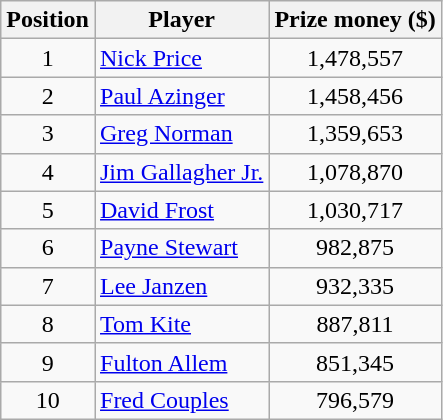<table class="wikitable">
<tr>
<th>Position</th>
<th>Player</th>
<th>Prize money ($)</th>
</tr>
<tr>
<td align=center>1</td>
<td> <a href='#'>Nick Price</a></td>
<td align=center>1,478,557</td>
</tr>
<tr>
<td align=center>2</td>
<td> <a href='#'>Paul Azinger</a></td>
<td align=center>1,458,456</td>
</tr>
<tr>
<td align=center>3</td>
<td> <a href='#'>Greg Norman</a></td>
<td align=center>1,359,653</td>
</tr>
<tr>
<td align=center>4</td>
<td> <a href='#'>Jim Gallagher Jr.</a></td>
<td align=center>1,078,870</td>
</tr>
<tr>
<td align=center>5</td>
<td> <a href='#'>David Frost</a></td>
<td align=center>1,030,717</td>
</tr>
<tr>
<td align=center>6</td>
<td> <a href='#'>Payne Stewart</a></td>
<td align=center>982,875</td>
</tr>
<tr>
<td align=center>7</td>
<td> <a href='#'>Lee Janzen</a></td>
<td align=center>932,335</td>
</tr>
<tr>
<td align=center>8</td>
<td> <a href='#'>Tom Kite</a></td>
<td align=center>887,811</td>
</tr>
<tr>
<td align=center>9</td>
<td> <a href='#'>Fulton Allem</a></td>
<td align=center>851,345</td>
</tr>
<tr>
<td align=center>10</td>
<td> <a href='#'>Fred Couples</a></td>
<td align=center>796,579</td>
</tr>
</table>
